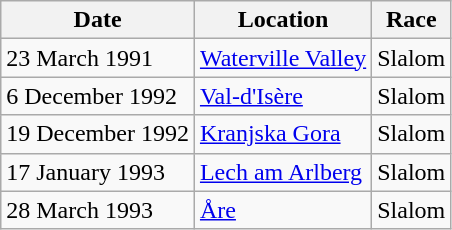<table class="wikitable">
<tr>
<th>Date</th>
<th>Location</th>
<th>Race</th>
</tr>
<tr>
<td>23 March 1991</td>
<td><a href='#'>Waterville Valley</a></td>
<td>Slalom</td>
</tr>
<tr>
<td>6 December 1992</td>
<td><a href='#'>Val-d'Isère</a></td>
<td>Slalom</td>
</tr>
<tr>
<td>19 December 1992</td>
<td><a href='#'>Kranjska Gora</a></td>
<td>Slalom</td>
</tr>
<tr>
<td>17 January 1993</td>
<td><a href='#'>Lech am Arlberg</a></td>
<td>Slalom</td>
</tr>
<tr>
<td>28 March 1993</td>
<td><a href='#'>Åre</a></td>
<td>Slalom</td>
</tr>
</table>
